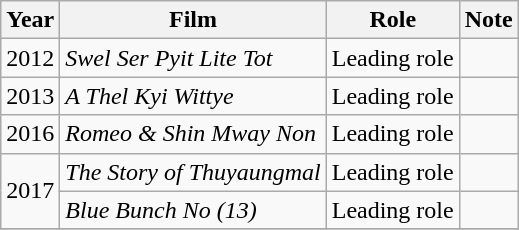<table class="wikitable sortable">
<tr>
<th>Year</th>
<th>Film</th>
<th>Role</th>
<th>Note</th>
</tr>
<tr>
<td>2012</td>
<td><em>Swel Ser Pyit Lite Tot</em></td>
<td>Leading role</td>
<td></td>
</tr>
<tr>
<td>2013</td>
<td><em>A Thel Kyi Wittye</em></td>
<td>Leading role</td>
<td></td>
</tr>
<tr>
<td>2016</td>
<td><em>Romeo & Shin Mway Non</em></td>
<td>Leading role</td>
<td></td>
</tr>
<tr>
<td rowspan="2">2017</td>
<td><em>The Story of Thuyaungmal</em></td>
<td>Leading role</td>
<td></td>
</tr>
<tr>
<td><em>Blue Bunch No (13)</em></td>
<td>Leading role</td>
<td></td>
</tr>
<tr>
</tr>
</table>
